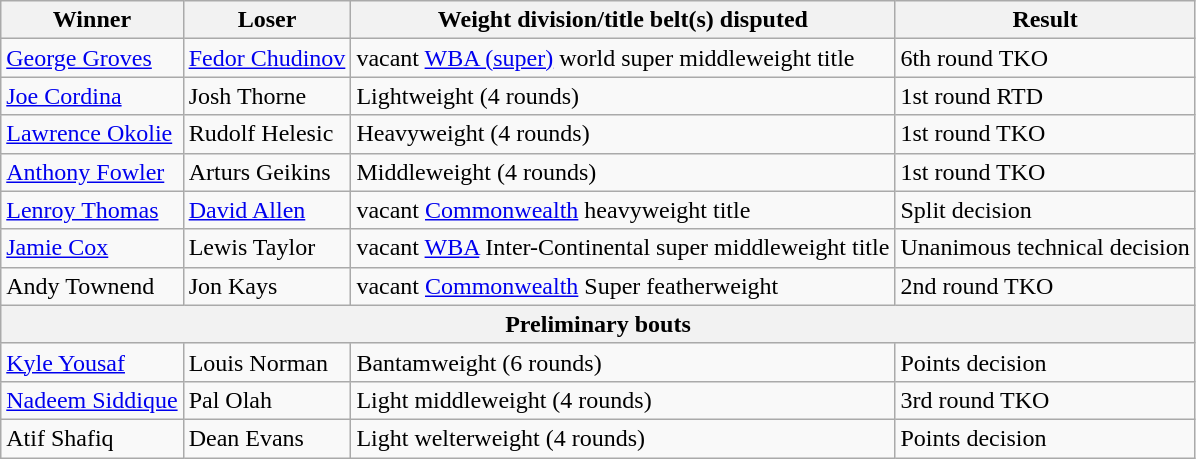<table class=wikitable>
<tr>
<th>Winner</th>
<th>Loser</th>
<th>Weight division/title belt(s) disputed</th>
<th>Result</th>
</tr>
<tr>
<td> <a href='#'>George Groves</a></td>
<td> <a href='#'>Fedor Chudinov</a></td>
<td>vacant <a href='#'>WBA (super)</a> world super middleweight title</td>
<td>6th round TKO</td>
</tr>
<tr>
<td> <a href='#'>Joe Cordina</a></td>
<td> Josh Thorne</td>
<td>Lightweight (4 rounds)</td>
<td>1st round RTD</td>
</tr>
<tr>
<td> <a href='#'>Lawrence Okolie</a></td>
<td> Rudolf Helesic</td>
<td>Heavyweight (4 rounds)</td>
<td>1st round TKO</td>
</tr>
<tr>
<td> <a href='#'>Anthony Fowler</a></td>
<td> Arturs Geikins</td>
<td>Middleweight (4 rounds)</td>
<td>1st round TKO</td>
</tr>
<tr>
<td> <a href='#'>Lenroy Thomas</a></td>
<td> <a href='#'>David Allen</a></td>
<td>vacant <a href='#'>Commonwealth</a> heavyweight title</td>
<td>Split decision</td>
</tr>
<tr>
<td> <a href='#'>Jamie Cox</a></td>
<td> Lewis Taylor</td>
<td>vacant <a href='#'>WBA</a> Inter-Continental super middleweight title</td>
<td>Unanimous technical decision</td>
</tr>
<tr>
<td> Andy Townend</td>
<td> Jon Kays</td>
<td>vacant <a href='#'>Commonwealth</a> Super featherweight</td>
<td>2nd round TKO</td>
</tr>
<tr>
<th colspan=4>Preliminary bouts</th>
</tr>
<tr>
<td> <a href='#'>Kyle Yousaf</a></td>
<td> Louis Norman</td>
<td>Bantamweight (6 rounds)</td>
<td>Points decision</td>
</tr>
<tr>
<td> <a href='#'>Nadeem Siddique</a></td>
<td> Pal Olah</td>
<td>Light middleweight (4 rounds)</td>
<td>3rd round TKO</td>
</tr>
<tr>
<td> Atif Shafiq</td>
<td> Dean Evans</td>
<td>Light welterweight (4 rounds)</td>
<td>Points decision</td>
</tr>
</table>
